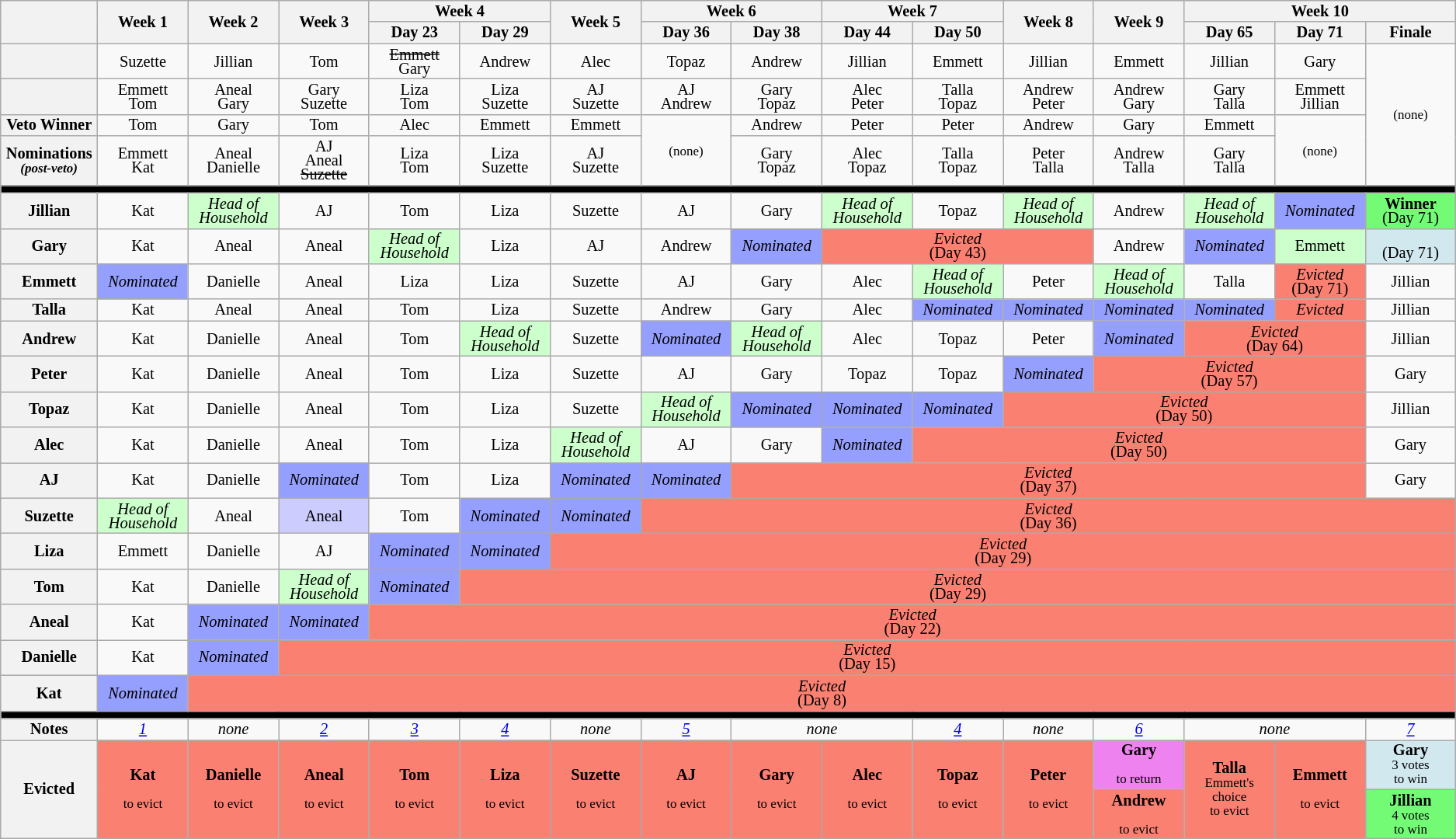<table class="wikitable" style="text-align:center; font-size:85%; line-height:12px;">
<tr>
<th rowspan="2" style="width:6%"></th>
<th rowspan="2" style="width:6%">Week 1</th>
<th rowspan="2" style="width:6%">Week 2</th>
<th rowspan="2" style="width:6%">Week 3</th>
<th colspan="2" style="width:6%">Week 4</th>
<th rowspan="2" style="width:6%">Week 5</th>
<th colspan="2" style="width:6%">Week 6</th>
<th colspan="2" style="width:6%">Week 7</th>
<th rowspan="2" style="width:6%">Week 8</th>
<th rowspan="2" style="width:6%">Week 9</th>
<th colspan="3" style="width:6%">Week 10</th>
</tr>
<tr>
<th style="width:6%">Day 23</th>
<th style="width:6%">Day 29</th>
<th style="width:6%">Day 36</th>
<th style="width:6%">Day 38</th>
<th style="width:6%">Day 44</th>
<th style="width:6%">Day 50</th>
<th style="width:6%">Day 65</th>
<th style="width:6%">Day 71</th>
<th style="width:6%">Finale</th>
</tr>
<tr>
<th></th>
<td>Suzette</td>
<td>Jillian</td>
<td>Tom</td>
<td><s>Emmett</s><br>Gary</td>
<td>Andrew</td>
<td>Alec</td>
<td>Topaz</td>
<td>Andrew</td>
<td>Jillian</td>
<td>Emmett</td>
<td>Jillian</td>
<td>Emmett</td>
<td>Jillian</td>
<td>Gary</td>
<td rowspan="4"><small>(none)</small></td>
</tr>
<tr>
<th></th>
<td>Emmett<br>Tom</td>
<td>Aneal<br>Gary</td>
<td>Gary<br>Suzette</td>
<td>Liza<br>Tom</td>
<td>Liza<br>Suzette</td>
<td>AJ<br>Suzette</td>
<td>AJ<br>Andrew</td>
<td>Gary<br>Topaz</td>
<td>Alec<br>Peter</td>
<td>Talla<br>Topaz</td>
<td>Andrew<br>Peter</td>
<td>Andrew<br>Gary</td>
<td>Gary<br>Talla</td>
<td>Emmett<br>Jillian</td>
</tr>
<tr>
<th>Veto Winner</th>
<td>Tom</td>
<td>Gary</td>
<td>Tom</td>
<td>Alec</td>
<td>Emmett</td>
<td>Emmett</td>
<td rowspan="2"><small>(none)</small></td>
<td>Andrew</td>
<td>Peter</td>
<td>Peter</td>
<td>Andrew</td>
<td>Gary</td>
<td>Emmett</td>
<td rowspan="2"><small>(none)</small></td>
</tr>
<tr>
<th>Nominations<br><small><em>(post-veto)</em></small></th>
<td>Emmett<br>Kat</td>
<td>Aneal<br>Danielle</td>
<td>AJ<br>Aneal<br><s>Suzette</s></td>
<td>Liza<br>Tom</td>
<td>Liza<br>Suzette</td>
<td>AJ<br>Suzette</td>
<td>Gary<br>Topaz</td>
<td>Alec<br>Topaz</td>
<td>Talla<br>Topaz</td>
<td>Peter<br>Talla</td>
<td>Andrew<br>Talla</td>
<td>Gary<br>Talla</td>
</tr>
<tr>
<th style="background:#000000" colspan="16"></th>
</tr>
<tr>
<th>Jillian</th>
<td>Kat</td>
<td style="background:#CCFFCC"><em>Head of<br>Household</em></td>
<td>AJ</td>
<td>Tom</td>
<td>Liza</td>
<td>Suzette</td>
<td>AJ</td>
<td>Gary</td>
<td style="background:#CCFFCC"><em>Head of<br>Household</em></td>
<td>Topaz</td>
<td style="background:#CCFFCC"><em>Head of<br>Household</em></td>
<td>Andrew</td>
<td style="background:#CCFFCC"><em>Head of<br>Household</em></td>
<td style="background:#959FFD"><em>Nominated</em></td>
<td bgcolor="#73FB76"><strong>Winner</strong><br>(Day 71)</td>
</tr>
<tr>
<th>Gary</th>
<td>Kat</td>
<td>Aneal</td>
<td>Aneal</td>
<td style="background:#CCFFCC"><em>Head of<br>Household</em></td>
<td>Liza</td>
<td>AJ</td>
<td>Andrew</td>
<td style="background:#959FFD"><em>Nominated</em></td>
<td style="background:salmon" colspan="3"><em>Evicted</em><br>(Day 43)</td>
<td>Andrew</td>
<td style="background:#959FFD"><em>Nominated</em></td>
<td style="background:#cfc">Emmett</td>
<td bgcolor="#D1E8EF"><strong></strong><br>(Day 71)</td>
</tr>
<tr>
<th>Emmett</th>
<td style="background:#959FFD"><em>Nominated</em></td>
<td>Danielle</td>
<td>Aneal</td>
<td>Liza</td>
<td>Liza</td>
<td>Suzette</td>
<td>AJ</td>
<td>Gary</td>
<td>Alec</td>
<td style="background:#CCFFCC"><em>Head of<br>Household</em></td>
<td>Peter</td>
<td style="background:#CCFFCC"><em>Head of<br>Household</em></td>
<td>Talla</td>
<td style="background:salmon"><em>Evicted</em><br>(Day 71)</td>
<td>Jillian</td>
</tr>
<tr>
<th>Talla</th>
<td>Kat</td>
<td>Aneal</td>
<td>Aneal</td>
<td>Tom</td>
<td>Liza</td>
<td>Suzette</td>
<td>Andrew</td>
<td>Gary</td>
<td>Alec</td>
<td style="background:#959FFD"><em>Nominated</em></td>
<td style="background:#959FFD"><em>Nominated</em></td>
<td style="background:#959FFD"><em>Nominated</em></td>
<td style="background:#959FFD"><em>Nominated</em></td>
<td style="background:salmon"><em>Evicted</em><br></td>
<td>Jillian</td>
</tr>
<tr>
<th>Andrew</th>
<td>Kat</td>
<td>Danielle</td>
<td>Aneal</td>
<td>Tom</td>
<td style="background:#CCFFCC"><em>Head of<br>Household</em></td>
<td>Suzette</td>
<td style="background:#959FFD"><em>Nominated</em></td>
<td style="background:#CCFFCC"><em>Head of<br>Household</em></td>
<td>Alec</td>
<td>Topaz</td>
<td>Peter</td>
<td style="background:#959FFD"><em>Nominated</em></td>
<td style="background:salmon" colspan="2"><em>Evicted</em><br>(Day 64)</td>
<td>Jillian</td>
</tr>
<tr>
<th>Peter</th>
<td>Kat</td>
<td>Danielle</td>
<td>Aneal</td>
<td>Tom</td>
<td>Liza</td>
<td>Suzette</td>
<td>AJ</td>
<td>Gary</td>
<td>Topaz</td>
<td>Topaz</td>
<td style="background:#959FFD"><em>Nominated</em></td>
<td style="background:salmon" colspan="3"><em>Evicted</em><br>(Day 57)</td>
<td>Gary</td>
</tr>
<tr>
<th>Topaz</th>
<td>Kat</td>
<td>Danielle</td>
<td>Aneal</td>
<td>Tom</td>
<td>Liza</td>
<td>Suzette</td>
<td style="background:#CCFFCC"><em>Head of<br>Household</em></td>
<td style="background:#959FFD"><em>Nominated</em></td>
<td style="background:#959FFD"><em>Nominated</em></td>
<td style="background:#959FFD"><em>Nominated</em></td>
<td style="background:salmon" colspan="4"><em>Evicted</em><br>(Day 50)</td>
<td>Jillian</td>
</tr>
<tr>
<th>Alec</th>
<td>Kat</td>
<td>Danielle</td>
<td>Aneal</td>
<td>Tom</td>
<td>Liza</td>
<td style="background:#CCFFCC"><em>Head of<br>Household</em></td>
<td>AJ</td>
<td>Gary</td>
<td style="background:#959FFD"><em>Nominated</em></td>
<td style="background:salmon" colspan="5"><em>Evicted</em><br>(Day 50)</td>
<td>Gary</td>
</tr>
<tr>
<th>AJ</th>
<td>Kat</td>
<td>Danielle</td>
<td style="background:#959FFD"><em>Nominated</em></td>
<td>Tom</td>
<td>Liza</td>
<td style="background:#959FFD"><em>Nominated</em></td>
<td style="background:#959FFD"><em>Nominated</em></td>
<td style="background:salmon" colspan="7"><em>Evicted</em><br>(Day 37)</td>
<td>Gary</td>
</tr>
<tr>
<th>Suzette</th>
<td style="background:#CCFFCC"><em>Head of<br>Household</em></td>
<td>Aneal</td>
<td style="background:#ccf">Aneal</td>
<td>Tom</td>
<td style="background:#959FFD"><em>Nominated</em></td>
<td style="background:#959FFD"><em>Nominated</em></td>
<td style="background:salmon" colspan="9"><em>Evicted</em><br>(Day 36)</td>
</tr>
<tr>
<th>Liza</th>
<td>Emmett</td>
<td>Danielle</td>
<td>AJ</td>
<td style="background:#959FFD"><em>Nominated</em></td>
<td style="background:#959FFD"><em>Nominated</em></td>
<td style="background:salmon" colspan="10"><em>Evicted</em><br>(Day 29)</td>
</tr>
<tr>
<th>Tom</th>
<td>Kat</td>
<td>Danielle</td>
<td style="background:#cfc"><em>Head of <br>Household</em></td>
<td style="background:#959FFD"><em>Nominated</em></td>
<td style="background:salmon" colspan="11"><em>Evicted</em><br>(Day 29)</td>
</tr>
<tr>
<th>Aneal</th>
<td>Kat</td>
<td style="background:#959FFD"><em>Nominated</em></td>
<td style="background:#959FFD"><em>Nominated</em></td>
<td style="background:salmon" colspan="12"><em>Evicted</em><br>(Day 22)</td>
</tr>
<tr>
<th>Danielle</th>
<td>Kat</td>
<td style="background:#959FFD"><em>Nominated</em></td>
<td style="background:salmon" colspan="14"><em>Evicted</em><br>(Day 15)</td>
</tr>
<tr>
<th>Kat</th>
<td style="background:#959FFD"><em>Nominated</em></td>
<td style="background:salmon" colspan="15"><em>Evicted</em><br>(Day 8)</td>
</tr>
<tr>
<th style="background:#000000" colspan="16"></th>
</tr>
<tr>
<th>Notes</th>
<td><em><a href='#'>1</a></em></td>
<td><em>none</em></td>
<td><em><a href='#'>2</a></em></td>
<td><em><a href='#'>3</a></em></td>
<td><em><a href='#'>4</a></em></td>
<td><em>none</em></td>
<td><em><a href='#'>5</a></em></td>
<td colspan="2"><em>none</em></td>
<td><em><a href='#'>4</a></em></td>
<td><em>none</em></td>
<td><em><a href='#'>6</a></em></td>
<td colspan="2"><em>none</em></td>
<td><em><a href='#'>7</a></em></td>
</tr>
<tr>
<th rowspan="2"><strong>Evicted</strong></th>
<td rowspan="2" style="background:#FA8072"><strong>Kat</strong><br><small><br>to evict</small></td>
<td rowspan="2" style="background:#FA8072"><strong>Danielle</strong><br><small><br>to evict</small></td>
<td rowspan="2"  style="background:#FA8072"><strong>Aneal</strong><br><small><br>to evict</small></td>
<td rowspan="2" style="background:#FA8072"><strong>Tom</strong><br><small><br>to evict</small></td>
<td rowspan="2" style="background:#FA8072"><strong>Liza</strong><br><small><br>to evict</small></td>
<td rowspan="2" style="background:#FA8072"><strong>Suzette</strong><br><small><br>to evict</small></td>
<td rowspan="2" style="background:#FA8072"><strong>AJ</strong><br><small><br>to evict</small></td>
<td rowspan="2" style="background:#FA8072"><strong>Gary</strong><br><small><br>to evict</small></td>
<td rowspan="2" style="background:#FA8072"><strong>Alec</strong><br><small><br>to evict</small></td>
<td rowspan="2" style="background:#FA8072"><strong>Topaz</strong><br><small><br>to evict</small></td>
<td rowspan="2" style="background:#FA8072"><strong>Peter</strong><br><small><br>to evict</small></td>
<td style="background:violet"><strong>Gary</strong><br><small><br>to return</small></td>
<td rowspan="2" style="background:#FA8072"><strong>Talla</strong><br><small>Emmett's choice<br>to evict</small></td>
<td rowspan="2" style="background:#FA8072"><strong>Emmett</strong><br><small><br>to evict</small></td>
<td style="background:#D1E8EF"><strong>Gary</strong><br><small>3 votes<br>to win</small></td>
</tr>
<tr>
<td style="background:#FA8072"><strong>Andrew</strong><br><small><br>to evict</small></td>
<td style="background:#73FB76"><strong>Jillian</strong><br><small>4 votes<br>to win</small></td>
</tr>
</table>
